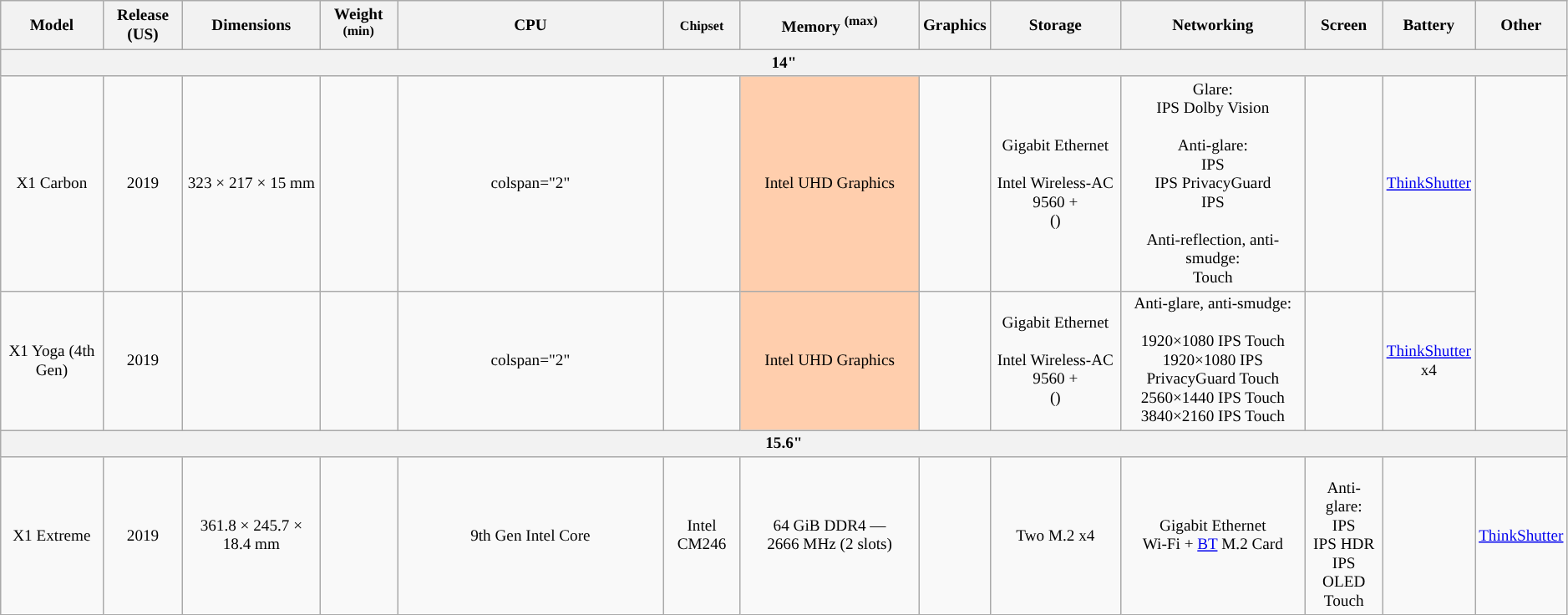<table class="wikitable" style="font-size: 80%; text-align: center; min-width: 80%;">
<tr>
<th>Model</th>
<th>Release (US)</th>
<th>Dimensions</th>
<th>Weight <sup>(min)</sup></th>
<th style="width:17%">CPU</th>
<th><small>Chipset</small></th>
<th>Memory <sup>(max)</sup></th>
<th>Graphics</th>
<th>Storage</th>
<th>Networking</th>
<th>Screen</th>
<th>Battery</th>
<th>Other</th>
</tr>
<tr>
<th colspan=13>14"</th>
</tr>
<tr>
<td>X1 Carbon </td>
<td>2019</td>
<td>323 × 217 × 15 mm</td>
<td></td>
<td>colspan="2" </td>
<td></td>
<td style="background:#ffcead;">Intel UHD Graphics</td>
<td></td>
<td> Gigabit Ethernet<br><br>Intel Wireless-AC 9560  + <br> ()<br><small></small></td>
<td style="background:">Glare: <br> IPS Dolby Vision<br><br>Anti-glare: <br> IPS<br> IPS PrivacyGuard<br> IPS<br><br>Anti-reflection, anti-smudge: <br> Touch</td>
<td></td>
<td><a href='#'>ThinkShutter</a><br></td>
</tr>
<tr>
<td>X1 Yoga (4th Gen)</td>
<td>2019</td>
<td></td>
<td></td>
<td>colspan="2" </td>
<td></td>
<td style="background:#ffcead;">Intel UHD Graphics</td>
<td></td>
<td> Gigabit Ethernet<br><br>Intel Wireless-AC 9560  + <br> ()<br><small></small></td>
<td style="background:">Anti-glare, anti-smudge: <br><br>1920×1080 IPS Touch<br>
1920×1080 IPS PrivacyGuard Touch<br>
2560×1440 IPS Touch<br>
3840×2160 IPS Touch</td>
<td></td>
<td><a href='#'>ThinkShutter</a><br> x4</td>
</tr>
<tr>
<th colspan=13>15.6"</th>
</tr>
<tr>
<td>X1 Extreme </td>
<td>2019</td>
<td>361.8 × 245.7 × 18.4 mm</td>
<td></td>
<td style="background:">9th Gen Intel Core</td>
<td>Intel CM246</td>
<td style="background:">64 GiB DDR4 — 2666 MHz (2 slots)</td>
<td></td>
<td style="background:">Two M.2 x4</td>
<td> Gigabit Ethernet<br>Wi-Fi + <a href='#'>BT</a> M.2 Card</td>
<td style="background:"><br>Anti-glare: <br>
 IPS <br>
 IPS HDR<br>
 IPS<br>
 OLED Touch</td>
<td></td>
<td><a href='#'>ThinkShutter</a><br></td>
</tr>
</table>
